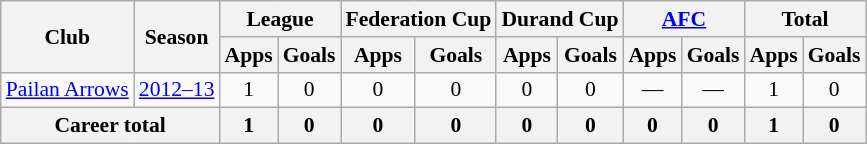<table class="wikitable" style="font-size:90%; text-align:center;">
<tr>
<th rowspan="2">Club</th>
<th rowspan="2">Season</th>
<th colspan="2">League</th>
<th colspan="2">Federation Cup</th>
<th colspan="2">Durand Cup</th>
<th colspan="2"><a href='#'>AFC</a></th>
<th colspan="2">Total</th>
</tr>
<tr>
<th>Apps</th>
<th>Goals</th>
<th>Apps</th>
<th>Goals</th>
<th>Apps</th>
<th>Goals</th>
<th>Apps</th>
<th>Goals</th>
<th>Apps</th>
<th>Goals</th>
</tr>
<tr>
<td rowspan="1"><a href='#'>Pailan Arrows</a></td>
<td><a href='#'>2012–13</a></td>
<td>1</td>
<td>0</td>
<td>0</td>
<td>0</td>
<td>0</td>
<td>0</td>
<td>—</td>
<td>—</td>
<td>1</td>
<td>0</td>
</tr>
<tr>
<th colspan="2">Career total</th>
<th>1</th>
<th>0</th>
<th>0</th>
<th>0</th>
<th>0</th>
<th>0</th>
<th>0</th>
<th>0</th>
<th>1</th>
<th>0</th>
</tr>
</table>
